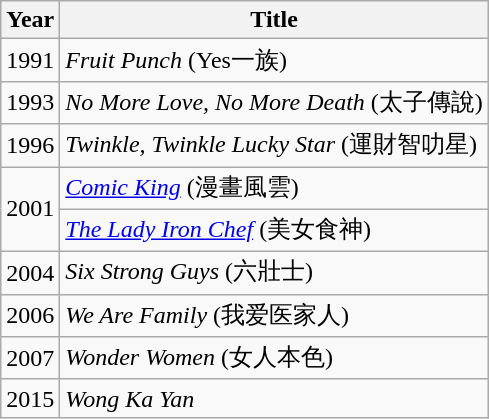<table class="wikitable sortable">
<tr>
<th>Year</th>
<th>Title</th>
</tr>
<tr>
<td>1991</td>
<td><em>Fruit Punch</em> (Yes一族)</td>
</tr>
<tr>
<td>1993</td>
<td><em>No More Love, No More Death</em> (太子傳說)</td>
</tr>
<tr>
<td>1996</td>
<td><em>Twinkle, Twinkle Lucky Star</em> (運財智叻星)</td>
</tr>
<tr>
<td rowspan=2>2001</td>
<td><em><a href='#'>Comic King</a></em> (漫畫風雲)</td>
</tr>
<tr>
<td><em><a href='#'>The Lady Iron Chef</a></em> (美女食神)</td>
</tr>
<tr>
<td>2004</td>
<td><em>Six Strong Guys</em> (六壯士)</td>
</tr>
<tr>
<td>2006</td>
<td><em>We Are Family</em> (我爱医家人)</td>
</tr>
<tr>
<td>2007</td>
<td><em>Wonder Women</em> (女人本色)</td>
</tr>
<tr>
<td>2015</td>
<td><em>Wong Ka Yan</em></td>
</tr>
</table>
